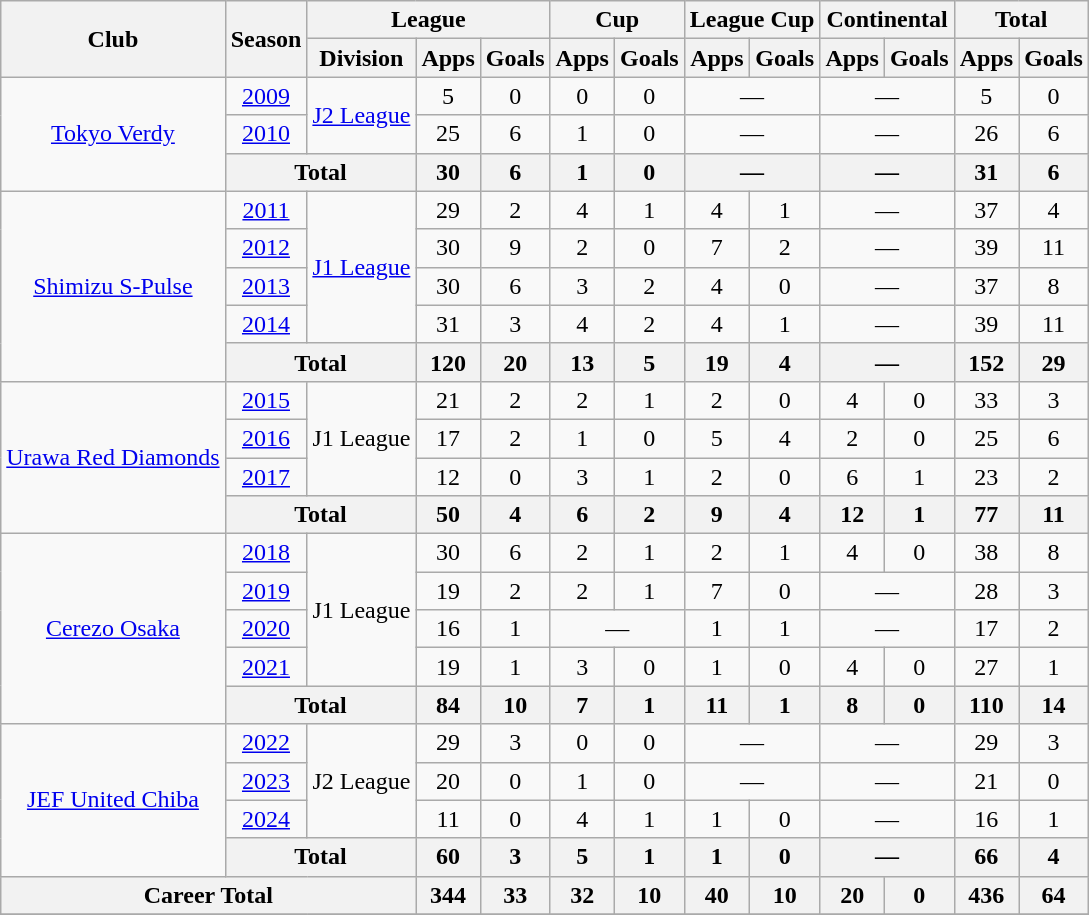<table class="wikitable" style="text-align:center;">
<tr>
<th rowspan="2">Club</th>
<th rowspan="2">Season</th>
<th colspan="3">League</th>
<th colspan="2">Cup</th>
<th colspan="2">League Cup</th>
<th colspan="2">Continental</th>
<th colspan="2">Total</th>
</tr>
<tr>
<th>Division</th>
<th>Apps</th>
<th>Goals</th>
<th>Apps</th>
<th>Goals</th>
<th>Apps</th>
<th>Goals</th>
<th>Apps</th>
<th>Goals</th>
<th>Apps</th>
<th>Goals</th>
</tr>
<tr>
<td rowspan="3"><a href='#'>Tokyo Verdy</a></td>
<td><a href='#'>2009</a></td>
<td rowspan="2"><a href='#'>J2 League</a></td>
<td>5</td>
<td>0</td>
<td>0</td>
<td>0</td>
<td colspan="2">—</td>
<td colspan="2">—</td>
<td>5</td>
<td>0</td>
</tr>
<tr>
<td><a href='#'>2010</a></td>
<td>25</td>
<td>6</td>
<td>1</td>
<td>0</td>
<td colspan="2">—</td>
<td colspan="2">—</td>
<td>26</td>
<td>6</td>
</tr>
<tr>
<th colspan="2">Total</th>
<th>30</th>
<th>6</th>
<th>1</th>
<th>0</th>
<th colspan="2">—</th>
<th colspan="2">—</th>
<th>31</th>
<th>6</th>
</tr>
<tr>
<td rowspan="5"><a href='#'>Shimizu S-Pulse</a></td>
<td><a href='#'>2011</a></td>
<td rowspan="4"><a href='#'>J1 League</a></td>
<td>29</td>
<td>2</td>
<td>4</td>
<td>1</td>
<td>4</td>
<td>1</td>
<td colspan="2">—</td>
<td>37</td>
<td>4</td>
</tr>
<tr>
<td><a href='#'>2012</a></td>
<td>30</td>
<td>9</td>
<td>2</td>
<td>0</td>
<td>7</td>
<td>2</td>
<td colspan="2">—</td>
<td>39</td>
<td>11</td>
</tr>
<tr>
<td><a href='#'>2013</a></td>
<td>30</td>
<td>6</td>
<td>3</td>
<td>2</td>
<td>4</td>
<td>0</td>
<td colspan="2">—</td>
<td>37</td>
<td>8</td>
</tr>
<tr>
<td><a href='#'>2014</a></td>
<td>31</td>
<td>3</td>
<td>4</td>
<td>2</td>
<td>4</td>
<td>1</td>
<td colspan="2">—</td>
<td>39</td>
<td>11</td>
</tr>
<tr>
<th colspan="2">Total</th>
<th>120</th>
<th>20</th>
<th>13</th>
<th>5</th>
<th>19</th>
<th>4</th>
<th colspan="2">—</th>
<th>152</th>
<th>29</th>
</tr>
<tr>
<td rowspan="4"><a href='#'>Urawa Red Diamonds</a></td>
<td><a href='#'>2015</a></td>
<td rowspan="3">J1 League</td>
<td>21</td>
<td>2</td>
<td>2</td>
<td>1</td>
<td>2</td>
<td>0</td>
<td>4</td>
<td>0</td>
<td>33</td>
<td>3</td>
</tr>
<tr>
<td><a href='#'>2016</a></td>
<td>17</td>
<td>2</td>
<td>1</td>
<td>0</td>
<td>5</td>
<td>4</td>
<td>2</td>
<td>0</td>
<td>25</td>
<td>6</td>
</tr>
<tr>
<td><a href='#'>2017</a></td>
<td>12</td>
<td>0</td>
<td>3</td>
<td>1</td>
<td>2</td>
<td>0</td>
<td>6</td>
<td>1</td>
<td>23</td>
<td>2</td>
</tr>
<tr>
<th colspan="2">Total</th>
<th>50</th>
<th>4</th>
<th>6</th>
<th>2</th>
<th>9</th>
<th>4</th>
<th>12</th>
<th>1</th>
<th>77</th>
<th>11</th>
</tr>
<tr>
<td rowspan="5"><a href='#'>Cerezo Osaka</a></td>
<td><a href='#'>2018</a></td>
<td rowspan="4">J1 League</td>
<td>30</td>
<td>6</td>
<td>2</td>
<td>1</td>
<td>2</td>
<td>1</td>
<td>4</td>
<td>0</td>
<td>38</td>
<td>8</td>
</tr>
<tr>
<td><a href='#'>2019</a></td>
<td>19</td>
<td>2</td>
<td>2</td>
<td>1</td>
<td>7</td>
<td>0</td>
<td colspan="2">—</td>
<td>28</td>
<td>3</td>
</tr>
<tr>
<td><a href='#'>2020</a></td>
<td>16</td>
<td>1</td>
<td colspan="2">—</td>
<td>1</td>
<td>1</td>
<td colspan="2">—</td>
<td>17</td>
<td>2</td>
</tr>
<tr>
<td><a href='#'>2021</a></td>
<td>19</td>
<td>1</td>
<td>3</td>
<td>0</td>
<td>1</td>
<td>0</td>
<td>4</td>
<td>0</td>
<td>27</td>
<td>1</td>
</tr>
<tr>
<th colspan="2">Total</th>
<th>84</th>
<th>10</th>
<th>7</th>
<th>1</th>
<th>11</th>
<th>1</th>
<th>8</th>
<th>0</th>
<th>110</th>
<th>14</th>
</tr>
<tr>
<td rowspan="4"><a href='#'>JEF United Chiba</a></td>
<td><a href='#'>2022</a></td>
<td rowspan="3">J2 League</td>
<td>29</td>
<td>3</td>
<td>0</td>
<td>0</td>
<td colspan="2">—</td>
<td colspan="2">—</td>
<td>29</td>
<td>3</td>
</tr>
<tr>
<td><a href='#'>2023</a></td>
<td>20</td>
<td>0</td>
<td>1</td>
<td>0</td>
<td colspan="2">—</td>
<td colspan="2">—</td>
<td>21</td>
<td>0</td>
</tr>
<tr>
<td><a href='#'>2024</a></td>
<td>11</td>
<td>0</td>
<td>4</td>
<td>1</td>
<td>1</td>
<td>0</td>
<td colspan="2">—</td>
<td>16</td>
<td>1</td>
</tr>
<tr>
<th colspan="2">Total</th>
<th>60</th>
<th>3</th>
<th>5</th>
<th>1</th>
<th>1</th>
<th>0</th>
<th colspan="2">—</th>
<th>66</th>
<th>4</th>
</tr>
<tr>
<th colspan="3">Career Total</th>
<th>344</th>
<th>33</th>
<th>32</th>
<th>10</th>
<th>40</th>
<th>10</th>
<th>20</th>
<th>0</th>
<th>436</th>
<th>64</th>
</tr>
<tr>
</tr>
</table>
